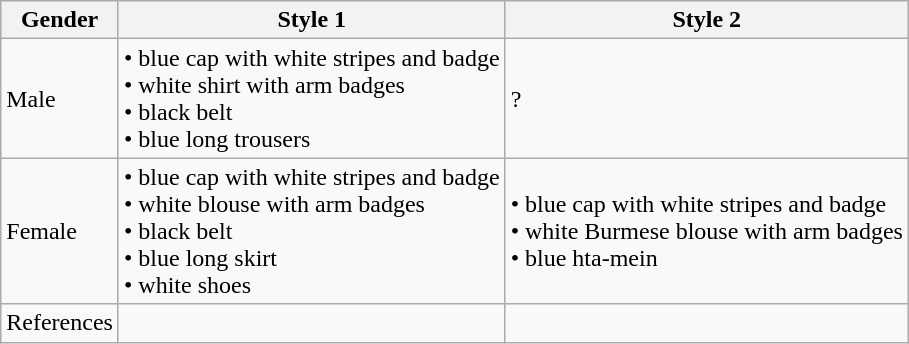<table class="wikitable sortable">
<tr>
<th>Gender</th>
<th>Style 1</th>
<th>Style 2</th>
</tr>
<tr>
<td>Male</td>
<td>• blue cap with white stripes and badge <br> • white shirt with arm badges <br> • black belt <br> • blue long trousers</td>
<td>?</td>
</tr>
<tr>
<td>Female</td>
<td>• blue cap with white stripes and badge <br> • white blouse with arm badges <br> • black belt <br> • blue long skirt <br> • white shoes</td>
<td>• blue cap with white stripes and badge <br> • white Burmese blouse with arm badges <br> • blue hta-mein</td>
</tr>
<tr>
<td>References</td>
<td></td>
<td></td>
</tr>
</table>
